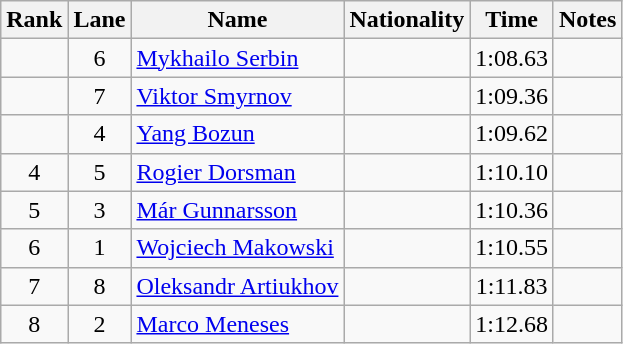<table class="wikitable sortable" style="text-align:center">
<tr>
<th>Rank</th>
<th>Lane</th>
<th>Name</th>
<th>Nationality</th>
<th>Time</th>
<th>Notes</th>
</tr>
<tr>
<td></td>
<td>6</td>
<td align=left><a href='#'>Mykhailo Serbin</a></td>
<td align=left></td>
<td>1:08.63</td>
<td></td>
</tr>
<tr>
<td></td>
<td>7</td>
<td align=left><a href='#'>Viktor Smyrnov</a></td>
<td align=left></td>
<td>1:09.36</td>
<td></td>
</tr>
<tr>
<td></td>
<td>4</td>
<td align=left><a href='#'>Yang Bozun</a></td>
<td align=left></td>
<td>1:09.62</td>
<td></td>
</tr>
<tr>
<td>4</td>
<td>5</td>
<td align=left><a href='#'>Rogier Dorsman</a></td>
<td align=left></td>
<td>1:10.10</td>
<td></td>
</tr>
<tr>
<td>5</td>
<td>3</td>
<td align=left><a href='#'>Már Gunnarsson</a></td>
<td align=left></td>
<td>1:10.36</td>
<td></td>
</tr>
<tr>
<td>6</td>
<td>1</td>
<td align=left><a href='#'>Wojciech Makowski</a></td>
<td align=left></td>
<td>1:10.55</td>
<td></td>
</tr>
<tr>
<td>7</td>
<td>8</td>
<td align=left><a href='#'>Oleksandr Artiukhov</a></td>
<td align=left></td>
<td>1:11.83</td>
<td></td>
</tr>
<tr>
<td>8</td>
<td>2</td>
<td align=left><a href='#'>Marco Meneses</a></td>
<td align=left></td>
<td>1:12.68</td>
<td></td>
</tr>
</table>
